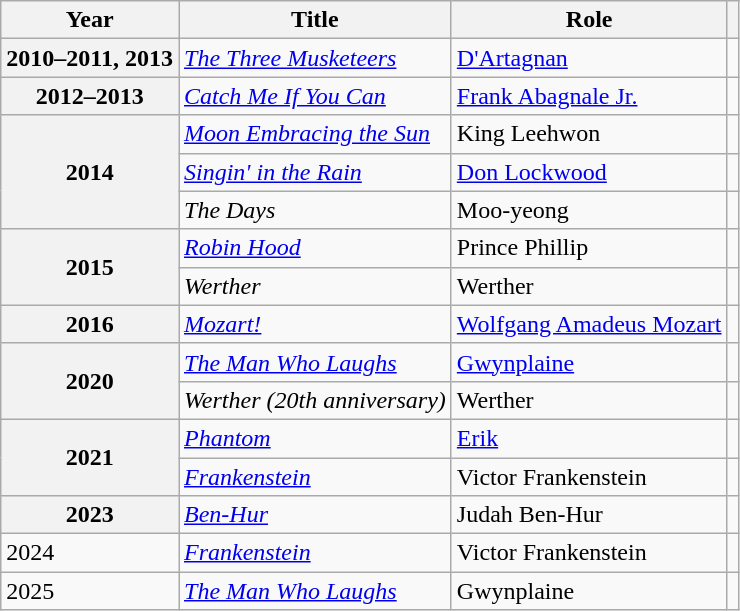<table class="wikitable plainrowheaders sortable">
<tr>
<th>Year</th>
<th>Title</th>
<th>Role</th>
<th scope="col" class="unsortable"></th>
</tr>
<tr>
<th scope="row">2010–2011, 2013</th>
<td><em><a href='#'>The Three Musketeers</a></em></td>
<td><a href='#'>D'Artagnan</a></td>
<td></td>
</tr>
<tr>
<th scope="row">2012–2013</th>
<td><em><a href='#'>Catch Me If You Can</a></em></td>
<td><a href='#'>Frank Abagnale Jr.</a></td>
<td></td>
</tr>
<tr>
<th scope="row"  rowspan=3>2014</th>
<td><em><a href='#'>Moon Embracing the Sun</a></em></td>
<td>King Leehwon</td>
<td></td>
</tr>
<tr>
<td><em><a href='#'>Singin' in the Rain</a></em></td>
<td><a href='#'>Don Lockwood</a></td>
<td></td>
</tr>
<tr>
<td><em>The Days</em></td>
<td>Moo-yeong</td>
<td></td>
</tr>
<tr>
<th scope="row"  rowspan=2>2015</th>
<td><em><a href='#'>Robin Hood</a></em></td>
<td>Prince Phillip</td>
<td></td>
</tr>
<tr>
<td><em>Werther</em></td>
<td>Werther</td>
<td></td>
</tr>
<tr>
<th scope="row">2016</th>
<td><em><a href='#'>Mozart!</a></em></td>
<td><a href='#'>Wolfgang Amadeus Mozart</a></td>
<td></td>
</tr>
<tr>
<th scope="row" rowspan=2>2020</th>
<td><em><a href='#'>The Man Who Laughs</a></em></td>
<td><a href='#'>Gwynplaine</a></td>
<td></td>
</tr>
<tr>
<td><em>Werther (20th anniversary)</em></td>
<td>Werther</td>
<td></td>
</tr>
<tr>
<th scope="row" rowspan=2>2021</th>
<td><em><a href='#'>Phantom</a></em></td>
<td><a href='#'>Erik</a></td>
<td></td>
</tr>
<tr>
<td><em><a href='#'>Frankenstein</a></em></td>
<td>Victor Frankenstein</td>
<td></td>
</tr>
<tr>
<th scope="row">2023</th>
<td><em><a href='#'>Ben-Hur</a></em></td>
<td>Judah Ben-Hur</td>
<td></td>
</tr>
<tr>
<td>2024</td>
<td><em><a href='#'>Frankenstein</a></em></td>
<td>Victor Frankenstein</td>
<td><sup></sup></td>
</tr>
<tr>
<td>2025</td>
<td><em><a href='#'>The Man Who Laughs</a></em></td>
<td>Gwynplaine</td>
<td></td>
</tr>
</table>
